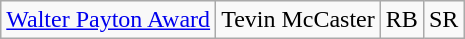<table class="wikitable">
<tr>
<td><a href='#'>Walter Payton Award</a></td>
<td>Tevin McCaster</td>
<td>RB</td>
<td>SR</td>
</tr>
</table>
